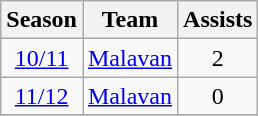<table class="wikitable" style="text-align: center;">
<tr>
<th>Season</th>
<th>Team</th>
<th>Assists</th>
</tr>
<tr>
<td><a href='#'>10/11</a></td>
<td align="left"><a href='#'>Malavan</a></td>
<td>2</td>
</tr>
<tr>
<td><a href='#'>11/12</a></td>
<td align="left"><a href='#'>Malavan</a></td>
<td>0</td>
</tr>
<tr>
</tr>
</table>
